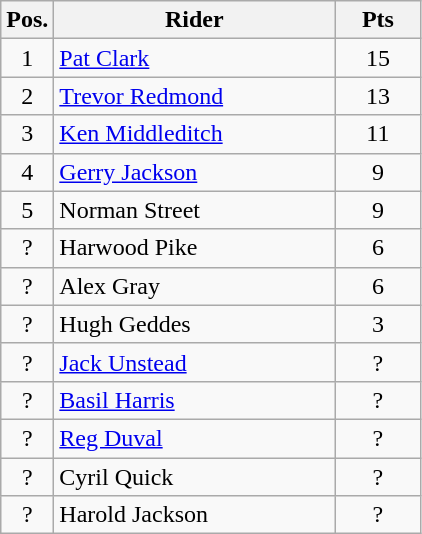<table class=wikitable>
<tr>
<th width=25px>Pos.</th>
<th width=180px>Rider</th>
<th width=50px>Pts</th>
</tr>
<tr align=center >
<td>1</td>
<td align=left> <a href='#'>Pat Clark</a></td>
<td>15</td>
</tr>
<tr align=center>
<td>2</td>
<td align=left> <a href='#'>Trevor Redmond</a></td>
<td>13</td>
</tr>
<tr align=center>
<td>3</td>
<td align=left> <a href='#'>Ken Middleditch</a></td>
<td>11</td>
</tr>
<tr align=center>
<td>4</td>
<td align=left> <a href='#'>Gerry Jackson</a></td>
<td>9</td>
</tr>
<tr align=center>
<td>5</td>
<td align=left> Norman Street</td>
<td>9</td>
</tr>
<tr align=center>
<td>?</td>
<td align=left> Harwood Pike</td>
<td>6</td>
</tr>
<tr align=center>
<td>?</td>
<td align=left> Alex Gray</td>
<td>6</td>
</tr>
<tr align=center>
<td>?</td>
<td align=left> Hugh Geddes</td>
<td>3</td>
</tr>
<tr align=center>
<td>?</td>
<td align=left> <a href='#'>Jack Unstead</a></td>
<td>?</td>
</tr>
<tr align=center>
<td>?</td>
<td align=left> <a href='#'>Basil Harris</a></td>
<td>?</td>
</tr>
<tr align=center>
<td>?</td>
<td align=left> <a href='#'>Reg Duval</a></td>
<td>?</td>
</tr>
<tr align=center>
<td>?</td>
<td align=left> Cyril Quick</td>
<td>?</td>
</tr>
<tr align=center>
<td>?</td>
<td align=left> Harold Jackson</td>
<td>?</td>
</tr>
</table>
